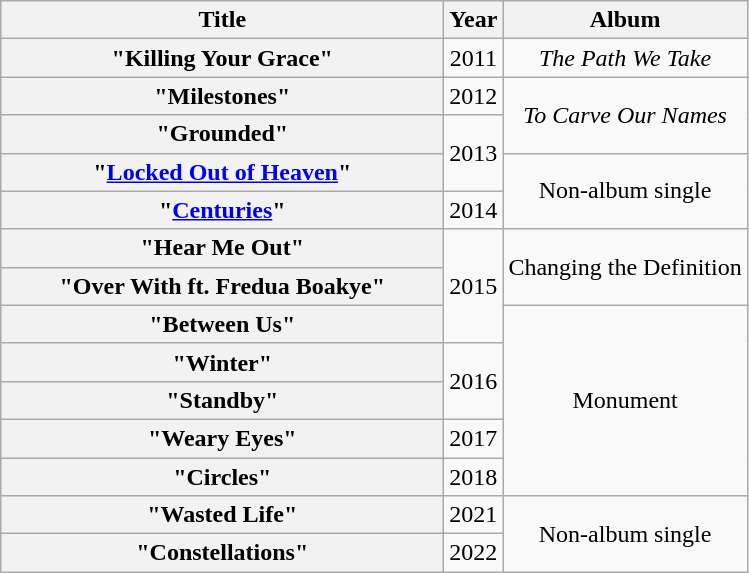<table class="wikitable plainrowheaders" style="text-align:center;">
<tr>
<th scope="col" style="width:18em;">Title</th>
<th scope="col">Year</th>
<th scope="col">Album</th>
</tr>
<tr>
<th scope="row">"Killing Your Grace"</th>
<td rowspan="1">2011</td>
<td rowspan="1"><em>The Path We Take</em></td>
</tr>
<tr>
<th scope="row">"Milestones"</th>
<td rowspan="1">2012</td>
<td rowspan="2"><em>To Carve Our Names</em></td>
</tr>
<tr>
<th scope="row">"Grounded"</th>
<td rowspan="2">2013</td>
</tr>
<tr>
<th scope="row">"<a href='#'>Locked Out of Heaven</a>"</th>
<td rowspan="2">Non-album single</td>
</tr>
<tr>
<th scope="row">"<a href='#'>Centuries</a>"</th>
<td rowspan="1">2014</td>
</tr>
<tr>
<th scope="row">"Hear Me Out"</th>
<td rowspan="3">2015</td>
<td rowspan="2">Changing the Definition</td>
</tr>
<tr>
<th scope="row">"Over With ft. Fredua Boakye"</th>
</tr>
<tr>
<th scope="row">"Between Us"</th>
<td rowspan="5">Monument</td>
</tr>
<tr>
<th scope="row">"Winter"</th>
<td rowspan="2">2016</td>
</tr>
<tr>
<th scope="row">"Standby"</th>
</tr>
<tr>
<th scope="row">"Weary Eyes"</th>
<td rowspan="1">2017</td>
</tr>
<tr>
<th scope="row">"Circles"</th>
<td rowspan="1">2018</td>
</tr>
<tr>
<th scope="row">"Wasted Life"</th>
<td rowspan="1">2021</td>
<td rowspan="2">Non-album single</td>
</tr>
<tr>
<th scope="row">"Constellations"</th>
<td rowspan="3">2022</td>
</tr>
</table>
